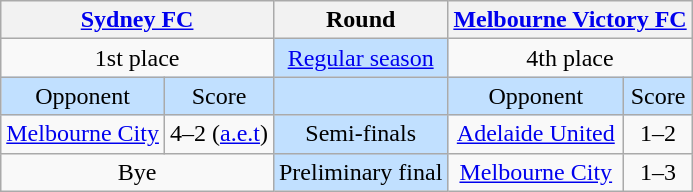<table class="wikitable" style="text-align:center">
<tr>
<th colspan="2"><a href='#'>Sydney FC</a></th>
<th>Round</th>
<th colspan="4"><a href='#'>Melbourne Victory FC</a></th>
</tr>
<tr>
<td colspan="2" valign="top">1st place</td>
<td style="background:#c1e0ff"><a href='#'>Regular season</a></td>
<td colspan="4" valign="top">4th place</td>
</tr>
<tr>
<td style="background:#c1e0ff">Opponent</td>
<td style="background:#c1e0ff">Score</td>
<td style="background:#c1e0ff"></td>
<td style="background:#c1e0ff">Opponent</td>
<td style="background:#c1e0ff">Score</td>
</tr>
<tr>
<td><a href='#'>Melbourne City</a></td>
<td>4–2 (<a href='#'>a.e.t</a>)</td>
<td style="background:#c1e0ff">Semi-finals</td>
<td><a href='#'>Adelaide United</a></td>
<td>1–2</td>
</tr>
<tr>
<td colspan="2">Bye</td>
<td style="background:#c1e0ff">Preliminary final</td>
<td><a href='#'>Melbourne City</a></td>
<td>1–3</td>
</tr>
</table>
